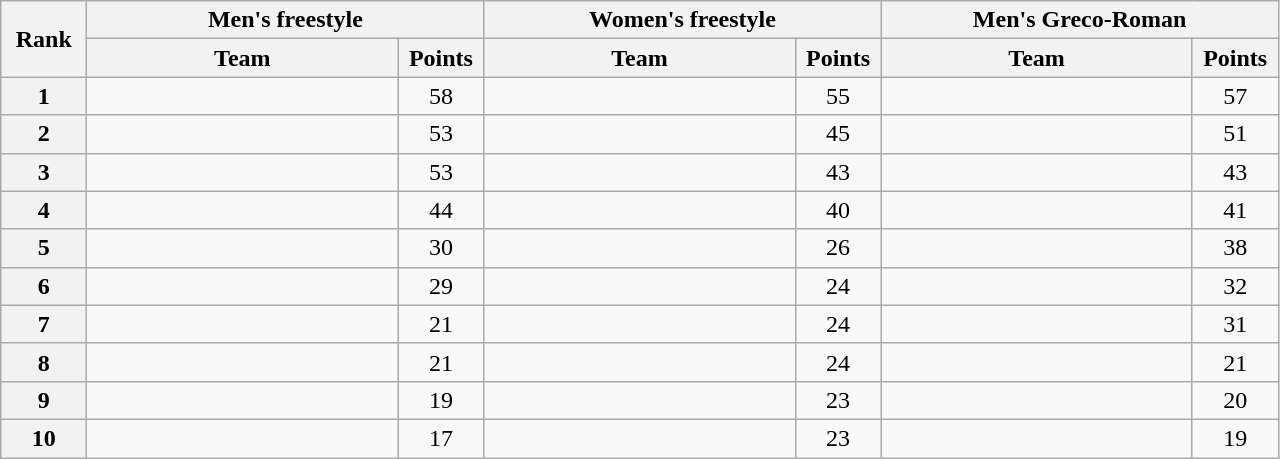<table class="wikitable" style="text-align:center;">
<tr>
<th width=50 rowspan="2">Rank</th>
<th colspan="2">Men's freestyle</th>
<th colspan="2">Women's freestyle</th>
<th colspan="2">Men's Greco-Roman</th>
</tr>
<tr>
<th width=200>Team</th>
<th width=50>Points</th>
<th width=200>Team</th>
<th width=50>Points</th>
<th width=200>Team</th>
<th width=50>Points</th>
</tr>
<tr>
<th>1</th>
<td align=left></td>
<td>58</td>
<td align=left></td>
<td>55</td>
<td align=left></td>
<td>57</td>
</tr>
<tr>
<th>2</th>
<td align=left></td>
<td>53</td>
<td align=left></td>
<td>45</td>
<td align=left></td>
<td>51</td>
</tr>
<tr>
<th>3</th>
<td align=left></td>
<td>53</td>
<td align=left></td>
<td>43</td>
<td align=left></td>
<td>43</td>
</tr>
<tr>
<th>4</th>
<td align=left></td>
<td>44</td>
<td align=left></td>
<td>40</td>
<td align=left></td>
<td>41</td>
</tr>
<tr>
<th>5</th>
<td align=left></td>
<td>30</td>
<td align=left></td>
<td>26</td>
<td align=left></td>
<td>38</td>
</tr>
<tr>
<th>6</th>
<td align=left></td>
<td>29</td>
<td align=left></td>
<td>24</td>
<td align=left></td>
<td>32</td>
</tr>
<tr>
<th>7</th>
<td align=left></td>
<td>21</td>
<td align=left></td>
<td>24</td>
<td align=left></td>
<td>31</td>
</tr>
<tr>
<th>8</th>
<td align=left></td>
<td>21</td>
<td align=left></td>
<td>24</td>
<td align=left></td>
<td>21</td>
</tr>
<tr>
<th>9</th>
<td align=left></td>
<td>19</td>
<td align=left></td>
<td>23</td>
<td align=left></td>
<td>20</td>
</tr>
<tr>
<th>10</th>
<td align=left></td>
<td>17</td>
<td align=left></td>
<td>23</td>
<td align=left></td>
<td>19</td>
</tr>
</table>
